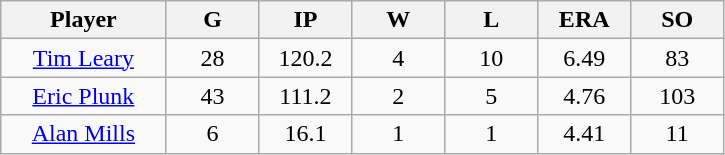<table class="wikitable sortable">
<tr>
<th bgcolor="#DDDDFF" width="16%">Player</th>
<th bgcolor="#DDDDFF" width="9%">G</th>
<th bgcolor="#DDDDFF" width="9%">IP</th>
<th bgcolor="#DDDDFF" width="9%">W</th>
<th bgcolor="#DDDDFF" width="9%">L</th>
<th bgcolor="#DDDDFF" width="9%">ERA</th>
<th bgcolor="#DDDDFF" width="9%">SO</th>
</tr>
<tr align=center>
<td><a href='#'>Tim Leary</a></td>
<td>28</td>
<td>120.2</td>
<td>4</td>
<td>10</td>
<td>6.49</td>
<td>83</td>
</tr>
<tr align=center>
<td><a href='#'>Eric Plunk</a></td>
<td>43</td>
<td>111.2</td>
<td>2</td>
<td>5</td>
<td>4.76</td>
<td>103</td>
</tr>
<tr align=center>
<td><a href='#'>Alan Mills</a></td>
<td>6</td>
<td>16.1</td>
<td>1</td>
<td>1</td>
<td>4.41</td>
<td>11</td>
</tr>
</table>
